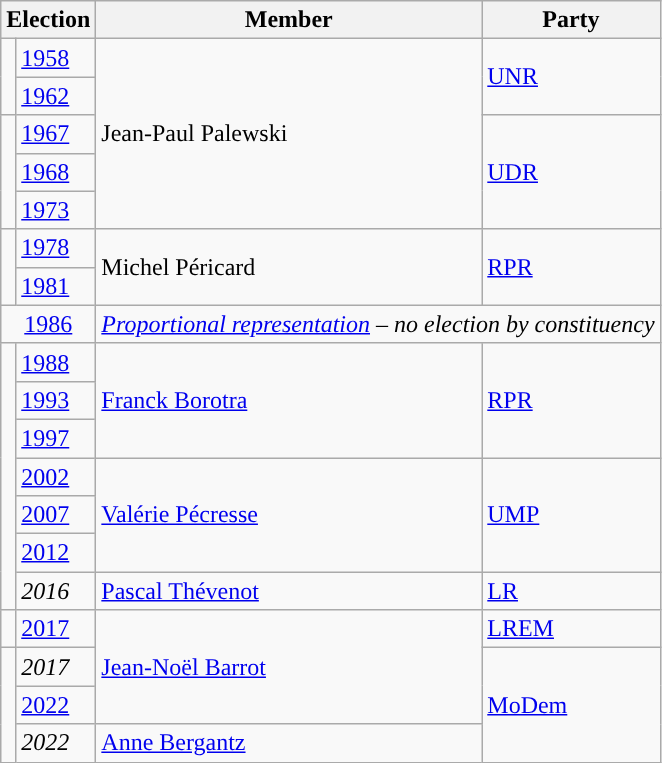<table class="wikitable">
<tr>
<th colspan=2>Election</th>
<th>Member</th>
<th>Party</th>
</tr>
<tr>
<td rowspan="2" style="color:inherit;background-color: "></td>
<td><a href='#'>1958</a></td>
<td rowspan="5">Jean-Paul Palewski</td>
<td rowspan="2"><a href='#'>UNR</a></td>
</tr>
<tr>
<td><a href='#'>1962</a></td>
</tr>
<tr>
<td rowspan="3" style="color:inherit;background-color: "></td>
<td><a href='#'>1967</a></td>
<td rowspan="3"><a href='#'>UDR</a></td>
</tr>
<tr>
<td><a href='#'>1968</a></td>
</tr>
<tr>
<td><a href='#'>1973</a></td>
</tr>
<tr>
<td rowspan="2" style="color:inherit;background-color: "></td>
<td><a href='#'>1978</a></td>
<td rowspan="2">Michel Péricard</td>
<td rowspan="2"><a href='#'>RPR</a></td>
</tr>
<tr>
<td><a href='#'>1981</a></td>
</tr>
<tr>
<td colspan=2 align="center"><a href='#'>1986</a></td>
<td colspan=2><em><a href='#'>Proportional representation</a> – no election by constituency</em></td>
</tr>
<tr>
<td rowspan="7" style="color:inherit;background-color: "></td>
<td><a href='#'>1988</a></td>
<td rowspan="3"><a href='#'>Franck Borotra</a></td>
<td rowspan="3"><a href='#'>RPR</a></td>
</tr>
<tr>
<td><a href='#'>1993</a></td>
</tr>
<tr>
<td><a href='#'>1997</a></td>
</tr>
<tr>
<td><a href='#'>2002</a></td>
<td rowspan="3"><a href='#'>Valérie Pécresse</a></td>
<td rowspan="3"><a href='#'>UMP</a></td>
</tr>
<tr>
<td><a href='#'>2007</a></td>
</tr>
<tr>
<td><a href='#'>2012</a></td>
</tr>
<tr>
<td><em>2016</em></td>
<td><a href='#'>Pascal Thévenot</a></td>
<td><a href='#'>LR</a></td>
</tr>
<tr>
<td style="color:inherit;background-color: "></td>
<td><a href='#'>2017</a></td>
<td rowspan="3"><a href='#'>Jean-Noël Barrot</a></td>
<td><a href='#'>LREM</a></td>
</tr>
<tr>
<td rowspan="3" style="color:inherit;background-color: "></td>
<td><em>2017</em></td>
<td rowspan="3"><a href='#'>MoDem</a></td>
</tr>
<tr>
<td><a href='#'>2022</a></td>
</tr>
<tr>
<td><em>2022</em></td>
<td><a href='#'>Anne Bergantz</a></td>
</tr>
</table>
